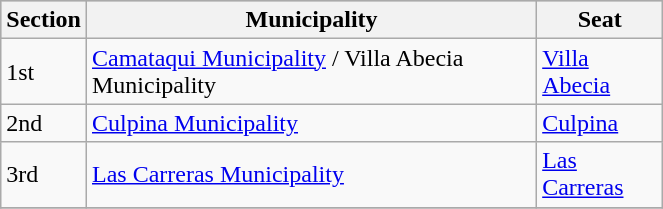<table class="wikitable" border="1" style="width:35%;" border="1">
<tr bgcolor=silver>
<th><strong>Section</strong></th>
<th><strong>Municipality</strong></th>
<th><strong>Seat</strong></th>
</tr>
<tr>
<td>1st</td>
<td><a href='#'>Camataqui Municipality</a> / Villa Abecia Municipality</td>
<td><a href='#'>Villa Abecia</a></td>
</tr>
<tr>
<td>2nd</td>
<td><a href='#'>Culpina Municipality</a></td>
<td><a href='#'>Culpina</a></td>
</tr>
<tr>
<td>3rd</td>
<td><a href='#'>Las Carreras Municipality</a></td>
<td><a href='#'>Las Carreras</a></td>
</tr>
<tr>
</tr>
</table>
